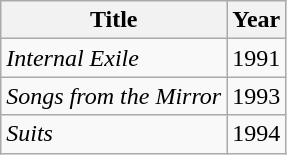<table class="wikitable">
<tr>
<th>Title</th>
<th>Year</th>
</tr>
<tr>
<td><em>Internal Exile</em></td>
<td>1991</td>
</tr>
<tr>
<td><em>Songs from the Mirror</em></td>
<td>1993</td>
</tr>
<tr>
<td><em>Suits</em></td>
<td>1994</td>
</tr>
</table>
